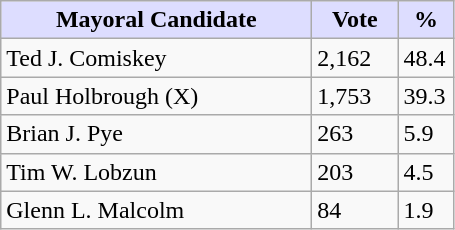<table class="wikitable">
<tr>
<th style="background:#ddf; width:200px;">Mayoral Candidate </th>
<th style="background:#ddf; width:50px;">Vote</th>
<th style="background:#ddf; width:30px;">%</th>
</tr>
<tr>
<td>Ted J. Comiskey</td>
<td>2,162</td>
<td>48.4</td>
</tr>
<tr>
<td>Paul Holbrough (X)</td>
<td>1,753</td>
<td>39.3</td>
</tr>
<tr>
<td>Brian J. Pye</td>
<td>263</td>
<td>5.9</td>
</tr>
<tr>
<td>Tim W. Lobzun</td>
<td>203</td>
<td>4.5</td>
</tr>
<tr>
<td>Glenn L. Malcolm</td>
<td>84</td>
<td>1.9</td>
</tr>
</table>
